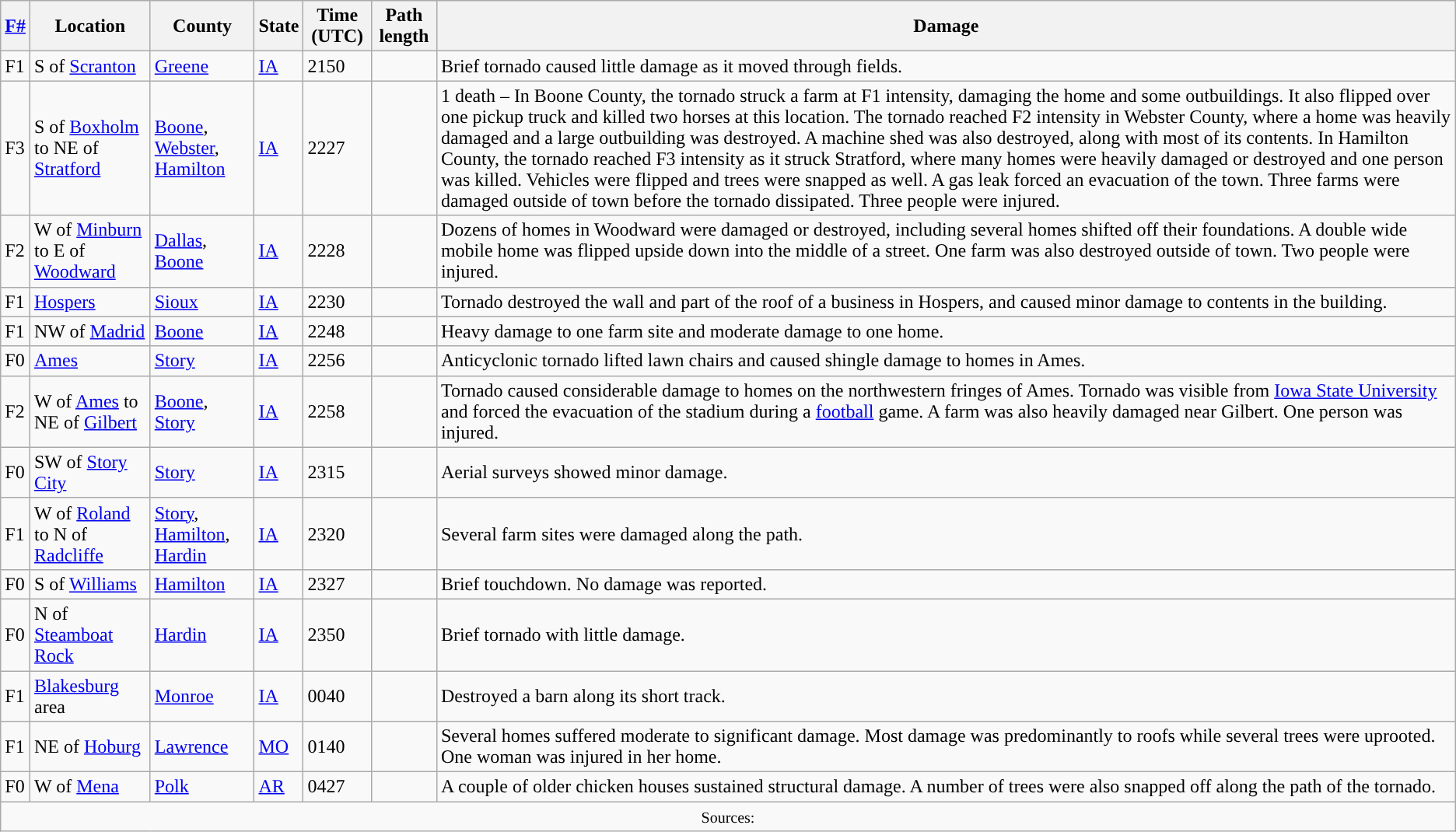<table class="wikitable">
<tr>
<th><strong><a href='#'>F#</a></strong></th>
<th><strong>Location</strong></th>
<th><strong>County</strong></th>
<th><strong>State</strong></th>
<th><strong>Time (UTC)</strong></th>
<th><strong>Path length</strong></th>
<th><strong>Damage</strong></th>
</tr>
<tr>
<td>F1</td>
<td>S of <a href='#'>Scranton</a></td>
<td><a href='#'>Greene</a></td>
<td><a href='#'>IA</a></td>
<td>2150</td>
<td></td>
<td>Brief tornado caused little damage as it moved through fields.</td>
</tr>
<tr>
<td>F3</td>
<td>S of <a href='#'>Boxholm</a> to NE of <a href='#'>Stratford</a></td>
<td><a href='#'>Boone</a>, <a href='#'>Webster</a>, <a href='#'>Hamilton</a></td>
<td><a href='#'>IA</a></td>
<td>2227</td>
<td></td>
<td>1 death – In Boone County, the tornado struck a farm at F1 intensity, damaging the home and some outbuildings. It also flipped over one pickup truck and killed two horses at this location. The tornado reached F2 intensity in Webster County, where a home was heavily damaged and a large outbuilding was destroyed. A machine shed was also destroyed, along with most of its contents. In Hamilton County, the tornado reached F3 intensity as it struck Stratford, where many homes were heavily damaged or destroyed and one person was killed. Vehicles were flipped and trees were snapped as well. A gas leak forced an evacuation of the town. Three farms were damaged outside of town before the tornado dissipated. Three people were injured.</td>
</tr>
<tr>
<td>F2</td>
<td>W of <a href='#'>Minburn</a> to E of <a href='#'>Woodward</a></td>
<td><a href='#'>Dallas</a>, <a href='#'>Boone</a></td>
<td><a href='#'>IA</a></td>
<td>2228</td>
<td></td>
<td>Dozens of homes in Woodward were damaged or destroyed, including several homes shifted off their foundations. A double wide mobile home was flipped upside down into the middle of a street. One farm was also destroyed outside of town. Two people were injured.</td>
</tr>
<tr>
<td>F1</td>
<td><a href='#'>Hospers</a></td>
<td><a href='#'>Sioux</a></td>
<td><a href='#'>IA</a></td>
<td>2230</td>
<td></td>
<td>Tornado destroyed the wall and part of the roof of a business in Hospers, and caused minor damage to contents in the building.</td>
</tr>
<tr>
<td>F1</td>
<td>NW of <a href='#'>Madrid</a></td>
<td><a href='#'>Boone</a></td>
<td><a href='#'>IA</a></td>
<td>2248</td>
<td></td>
<td>Heavy damage to one farm site and moderate damage to one home.</td>
</tr>
<tr>
<td>F0</td>
<td><a href='#'>Ames</a></td>
<td><a href='#'>Story</a></td>
<td><a href='#'>IA</a></td>
<td>2256</td>
<td></td>
<td>Anticyclonic tornado lifted lawn chairs and caused shingle damage to homes in Ames.</td>
</tr>
<tr>
<td>F2</td>
<td>W of <a href='#'>Ames</a> to NE of <a href='#'>Gilbert</a></td>
<td><a href='#'>Boone</a>, <a href='#'>Story</a></td>
<td><a href='#'>IA</a></td>
<td>2258</td>
<td></td>
<td>Tornado caused considerable damage to homes on the northwestern fringes of Ames. Tornado was visible from <a href='#'>Iowa State University</a> and forced the evacuation of the stadium during a <a href='#'>football</a> game. A farm was also heavily damaged near Gilbert. One person was injured.</td>
</tr>
<tr>
<td>F0</td>
<td>SW of <a href='#'>Story City</a></td>
<td><a href='#'>Story</a></td>
<td><a href='#'>IA</a></td>
<td>2315</td>
<td></td>
<td>Aerial surveys showed minor damage.</td>
</tr>
<tr>
<td>F1</td>
<td>W of <a href='#'>Roland</a> to N of <a href='#'>Radcliffe</a></td>
<td><a href='#'>Story</a>, <a href='#'>Hamilton</a>, <a href='#'>Hardin</a></td>
<td><a href='#'>IA</a></td>
<td>2320</td>
<td></td>
<td>Several farm sites were damaged along the path.</td>
</tr>
<tr>
<td>F0</td>
<td>S of <a href='#'>Williams</a></td>
<td><a href='#'>Hamilton</a></td>
<td><a href='#'>IA</a></td>
<td>2327</td>
<td></td>
<td>Brief touchdown. No damage was reported.</td>
</tr>
<tr>
<td>F0</td>
<td>N of <a href='#'>Steamboat Rock</a></td>
<td><a href='#'>Hardin</a></td>
<td><a href='#'>IA</a></td>
<td>2350</td>
<td></td>
<td>Brief tornado with little damage.</td>
</tr>
<tr>
<td>F1</td>
<td><a href='#'>Blakesburg</a> area</td>
<td><a href='#'>Monroe</a></td>
<td><a href='#'>IA</a></td>
<td>0040</td>
<td></td>
<td>Destroyed a barn along its short track.</td>
</tr>
<tr>
<td>F1</td>
<td>NE of <a href='#'>Hoburg</a></td>
<td><a href='#'>Lawrence</a></td>
<td><a href='#'>MO</a></td>
<td>0140</td>
<td></td>
<td>Several homes suffered moderate to significant damage. Most damage was predominantly to roofs while several trees were uprooted. One woman was injured in her home.</td>
</tr>
<tr>
<td>F0</td>
<td>W of <a href='#'>Mena</a></td>
<td><a href='#'>Polk</a></td>
<td><a href='#'>AR</a></td>
<td>0427</td>
<td></td>
<td>A couple of older chicken houses sustained structural damage. A number of trees were also snapped off along the path of the tornado.</td>
</tr>
<tr>
<td colspan="8" align=center><small>Sources:  </small></td>
</tr>
</table>
